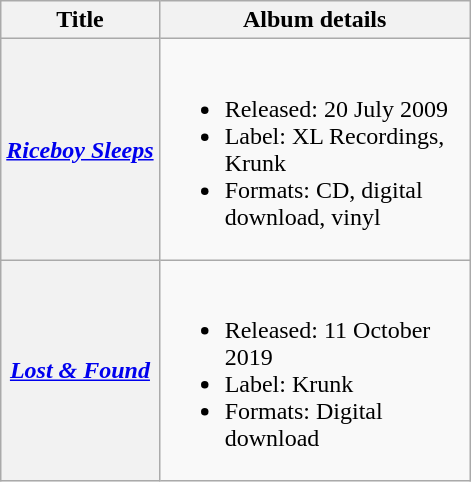<table class="wikitable plainrowheaders">
<tr>
<th rowspan="1">Title</th>
<th rowspan="1" style="width:200px;">Album details</th>
</tr>
<tr>
<th scope="row"><em><a href='#'>Riceboy Sleeps</a></em></th>
<td><br><ul><li>Released: 20 July 2009</li><li>Label: XL Recordings, Krunk</li><li>Formats: CD, digital download, vinyl</li></ul></td>
</tr>
<tr>
<th scope="row"><em><a href='#'>Lost & Found</a></em></th>
<td><br><ul><li>Released: 11 October 2019</li><li>Label: Krunk</li><li>Formats: Digital download</li></ul></td>
</tr>
</table>
